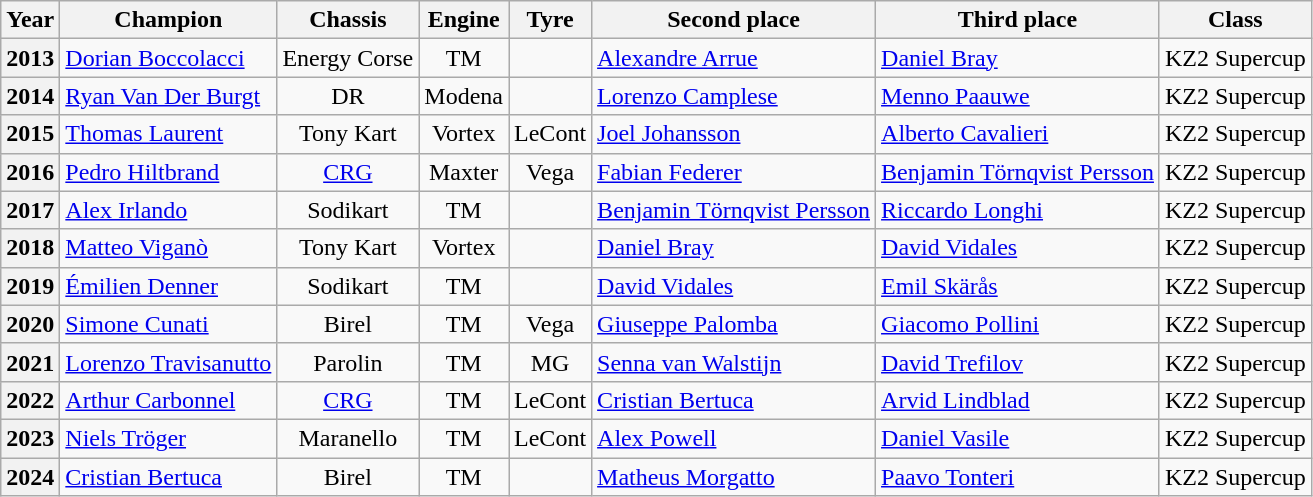<table class="wikitable">
<tr>
<th>Year</th>
<th>Champion</th>
<th>Chassis</th>
<th>Engine</th>
<th>Tyre</th>
<th>Second place</th>
<th>Third place</th>
<th>Class</th>
</tr>
<tr>
<th>2013</th>
<td> <a href='#'>Dorian Boccolacci</a></td>
<td style="text-align:center;">Energy Corse</td>
<td style="text-align:center;">TM</td>
<td style="text-align:center;"></td>
<td> <a href='#'>Alexandre Arrue</a></td>
<td> <a href='#'>Daniel Bray</a></td>
<td>KZ2 Supercup</td>
</tr>
<tr>
<th>2014</th>
<td> <a href='#'>Ryan Van Der Burgt</a></td>
<td style="text-align:center;">DR</td>
<td style="text-align:center;">Modena</td>
<td style="text-align:center;"></td>
<td> <a href='#'>Lorenzo Camplese</a></td>
<td> <a href='#'>Menno Paauwe</a></td>
<td>KZ2 Supercup</td>
</tr>
<tr>
<th>2015</th>
<td> <a href='#'>Thomas Laurent</a></td>
<td style="text-align:center;">Tony Kart</td>
<td style="text-align:center;">Vortex</td>
<td style="text-align:center;">LeCont</td>
<td> <a href='#'>Joel Johansson</a></td>
<td> <a href='#'>Alberto Cavalieri</a></td>
<td>KZ2 Supercup</td>
</tr>
<tr>
<th>2016</th>
<td> <a href='#'>Pedro Hiltbrand</a></td>
<td style="text-align:center;"><a href='#'>CRG</a></td>
<td style="text-align:center;">Maxter</td>
<td style="text-align:center;">Vega</td>
<td> <a href='#'>Fabian Federer</a></td>
<td> <a href='#'>Benjamin Törnqvist Persson</a></td>
<td>KZ2 Supercup</td>
</tr>
<tr>
<th>2017</th>
<td> <a href='#'>Alex Irlando</a></td>
<td style="text-align:center;">Sodikart</td>
<td style="text-align:center;">TM</td>
<td style="text-align:center;"></td>
<td> <a href='#'>Benjamin Törnqvist Persson</a></td>
<td> <a href='#'>Riccardo Longhi</a></td>
<td>KZ2 Supercup</td>
</tr>
<tr>
<th>2018</th>
<td> <a href='#'>Matteo Viganò</a></td>
<td style="text-align:center;">Tony Kart</td>
<td style="text-align:center;">Vortex</td>
<td style="text-align:center;"></td>
<td> <a href='#'>Daniel Bray</a></td>
<td> <a href='#'>David Vidales</a></td>
<td>KZ2 Supercup</td>
</tr>
<tr>
<th>2019</th>
<td> <a href='#'>Émilien Denner</a></td>
<td style="text-align:center;">Sodikart</td>
<td style="text-align:center;">TM</td>
<td style="text-align:center;"></td>
<td> <a href='#'>David Vidales</a></td>
<td> <a href='#'>Emil Skärås</a></td>
<td>KZ2 Supercup</td>
</tr>
<tr>
<th>2020</th>
<td> <a href='#'>Simone Cunati</a></td>
<td style="text-align:center;">Birel</td>
<td style="text-align:center;">TM</td>
<td style="text-align:center;">Vega</td>
<td> <a href='#'>Giuseppe Palomba</a></td>
<td> <a href='#'>Giacomo Pollini</a></td>
<td>KZ2 Supercup</td>
</tr>
<tr>
<th>2021</th>
<td> <a href='#'>Lorenzo Travisanutto</a></td>
<td style="text-align:center;">Parolin</td>
<td style="text-align:center;">TM</td>
<td style="text-align:center;">MG</td>
<td> <a href='#'>Senna van Walstijn</a></td>
<td> <a href='#'>David Trefilov</a></td>
<td>KZ2 Supercup</td>
</tr>
<tr>
<th>2022</th>
<td> <a href='#'>Arthur Carbonnel</a></td>
<td style="text-align:center;"><a href='#'>CRG</a></td>
<td style="text-align:center;">TM</td>
<td style="text-align:center;">LeCont</td>
<td> <a href='#'>Cristian Bertuca</a></td>
<td> <a href='#'>Arvid Lindblad</a></td>
<td>KZ2 Supercup</td>
</tr>
<tr>
<th>2023</th>
<td> <a href='#'>Niels Tröger</a></td>
<td style="text-align:center;">Maranello</td>
<td style="text-align:center;">TM</td>
<td style="text-align:center;">LeCont</td>
<td> <a href='#'>Alex Powell</a></td>
<td> <a href='#'>Daniel Vasile</a></td>
<td>KZ2 Supercup</td>
</tr>
<tr>
<th>2024</th>
<td> <a href='#'>Cristian Bertuca</a></td>
<td style="text-align:center;">Birel</td>
<td style="text-align:center;">TM</td>
<td style="text-align:center;"></td>
<td> <a href='#'>Matheus Morgatto</a></td>
<td> <a href='#'>Paavo Tonteri</a></td>
<td>KZ2 Supercup</td>
</tr>
</table>
